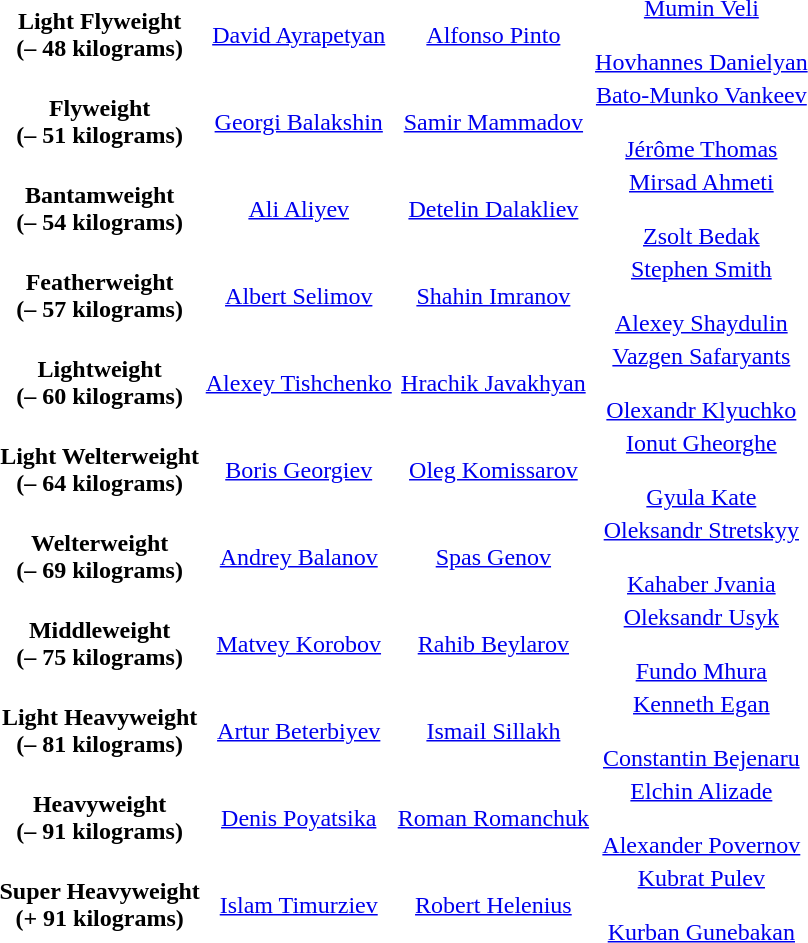<table>
<tr align="center">
<td><strong>Light Flyweight<br>(– 48 kilograms)</strong></td>
<td> <a href='#'>David Ayrapetyan</a><br></td>
<td> <a href='#'>Alfonso Pinto</a><br></td>
<td> <a href='#'>Mumin Veli</a><br><br> <a href='#'>Hovhannes Danielyan</a><br></td>
</tr>
<tr align="center">
<td><strong>Flyweight<br>(– 51 kilograms)</strong></td>
<td> <a href='#'>Georgi Balakshin</a><br></td>
<td> <a href='#'>Samir Mammadov</a><br></td>
<td> <a href='#'>Bato-Munko Vankeev</a><br><br> <a href='#'>Jérôme Thomas</a><br></td>
</tr>
<tr align="center">
<td><strong>Bantamweight<br>(– 54 kilograms)</strong></td>
<td> <a href='#'>Ali Aliyev</a><br></td>
<td> <a href='#'>Detelin Dalakliev</a><br></td>
<td> <a href='#'>Mirsad Ahmeti</a><br><br> <a href='#'>Zsolt Bedak</a><br></td>
</tr>
<tr align="center">
<td><strong>Featherweight<br>(– 57 kilograms)</strong></td>
<td> <a href='#'>Albert Selimov</a><br></td>
<td> <a href='#'>Shahin Imranov</a><br></td>
<td> <a href='#'>Stephen Smith</a><br><br> <a href='#'>Alexey Shaydulin</a><br></td>
</tr>
<tr align="center">
<td><strong>Lightweight<br>(– 60 kilograms)</strong></td>
<td> <a href='#'>Alexey Tishchenko</a><br></td>
<td> <a href='#'>Hrachik Javakhyan</a><br></td>
<td> <a href='#'>Vazgen Safaryants</a><br><br> <a href='#'>Olexandr Klyuchko</a><br></td>
</tr>
<tr align="center">
<td><strong>Light Welterweight<br>(– 64 kilograms)</strong></td>
<td> <a href='#'>Boris Georgiev</a><br></td>
<td> <a href='#'>Oleg Komissarov</a><br></td>
<td> <a href='#'>Ionut Gheorghe</a><br><br> <a href='#'>Gyula Kate</a><br></td>
</tr>
<tr align="center">
<td><strong>Welterweight<br>(– 69 kilograms)</strong></td>
<td> <a href='#'>Andrey Balanov</a><br></td>
<td> <a href='#'>Spas Genov</a><br></td>
<td> <a href='#'>Oleksandr Stretskyy</a><br><br> <a href='#'>Kahaber Jvania</a><br></td>
</tr>
<tr align="center">
<td><strong>Middleweight<br>(– 75 kilograms)</strong></td>
<td> <a href='#'>Matvey Korobov</a><br></td>
<td> <a href='#'>Rahib Beylarov</a><br></td>
<td> <a href='#'>Oleksandr Usyk</a><br><br> <a href='#'>Fundo Mhura</a><br></td>
</tr>
<tr align="center">
<td><strong>Light Heavyweight<br>(– 81 kilograms)</strong></td>
<td> <a href='#'>Artur Beterbiyev</a><br></td>
<td> <a href='#'>Ismail Sillakh</a><br></td>
<td> <a href='#'>Kenneth Egan</a><br><br> <a href='#'>Constantin Bejenaru</a><br></td>
</tr>
<tr align="center">
<td><strong>Heavyweight<br>(– 91 kilograms)</strong></td>
<td> <a href='#'>Denis Poyatsika</a><br></td>
<td> <a href='#'>Roman Romanchuk</a><br></td>
<td> <a href='#'>Elchin Alizade</a><br><br> <a href='#'>Alexander Povernov</a><br></td>
</tr>
<tr align="center">
<td><strong>Super Heavyweight<br>(+ 91 kilograms)</strong></td>
<td> <a href='#'>Islam Timurziev</a><br></td>
<td> <a href='#'>Robert Helenius</a><br></td>
<td> <a href='#'>Kubrat Pulev</a><br><br> <a href='#'>Kurban Gunebakan</a><br></td>
</tr>
</table>
